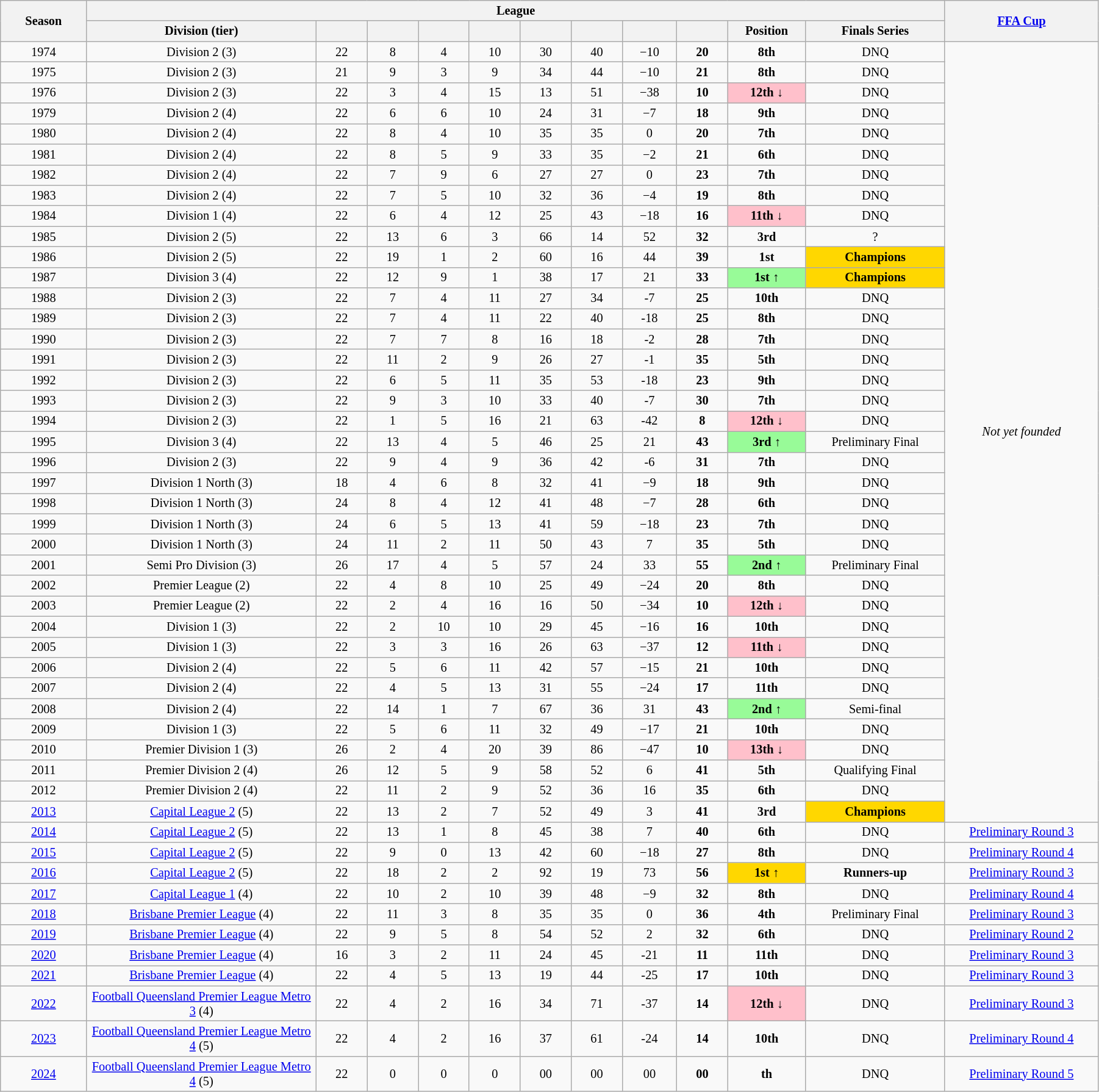<table class="wikitable" style="text-align:center; font-size:85%;width:95%; text-align:center">
<tr>
<th rowspan=2 width=3%>Season</th>
<th rowspan=1 colspan=11 width=28%>League</th>
<th rowspan=2 width=6%><a href='#'>FFA Cup</a></th>
</tr>
<tr>
<th width=9%>Division (tier)</th>
<th width=2%></th>
<th width=2%></th>
<th width=2%></th>
<th width=2%></th>
<th width=2%></th>
<th width=2%></th>
<th width=2%></th>
<th width=2%></th>
<th width=2%>Position</th>
<th width=5%>Finals Series</th>
</tr>
<tr>
<td>1974</td>
<td>Division 2 (3)</td>
<td>22</td>
<td>8</td>
<td>4</td>
<td>10</td>
<td>30</td>
<td>40</td>
<td>−10</td>
<td><strong>20</strong></td>
<td><strong>8th</strong></td>
<td>DNQ</td>
<td rowspan=38><em>Not yet founded</em></td>
</tr>
<tr>
<td>1975</td>
<td>Division 2 (3)</td>
<td>21</td>
<td>9</td>
<td>3</td>
<td>9</td>
<td>34</td>
<td>44</td>
<td>−10</td>
<td><strong>21</strong></td>
<td><strong>8th</strong></td>
<td>DNQ</td>
</tr>
<tr>
<td>1976</td>
<td>Division 2 (3)</td>
<td>22</td>
<td>3</td>
<td>4</td>
<td>15</td>
<td>13</td>
<td>51</td>
<td>−38</td>
<td><strong>10</strong></td>
<td bgcolor=pink><strong>12th ↓</strong></td>
<td>DNQ</td>
</tr>
<tr>
<td>1979</td>
<td>Division 2 (4)</td>
<td>22</td>
<td>6</td>
<td>6</td>
<td>10</td>
<td>24</td>
<td>31</td>
<td>−7</td>
<td><strong>18</strong></td>
<td><strong>9th</strong></td>
<td>DNQ</td>
</tr>
<tr>
<td>1980</td>
<td>Division 2 (4)</td>
<td>22</td>
<td>8</td>
<td>4</td>
<td>10</td>
<td>35</td>
<td>35</td>
<td>0</td>
<td><strong>20</strong></td>
<td><strong>7th</strong></td>
<td>DNQ</td>
</tr>
<tr>
<td>1981</td>
<td>Division 2 (4)</td>
<td>22</td>
<td>8</td>
<td>5</td>
<td>9</td>
<td>33</td>
<td>35</td>
<td>−2</td>
<td><strong>21</strong></td>
<td><strong>6th</strong></td>
<td>DNQ</td>
</tr>
<tr>
<td>1982</td>
<td>Division 2 (4)</td>
<td>22</td>
<td>7</td>
<td>9</td>
<td>6</td>
<td>27</td>
<td>27</td>
<td>0</td>
<td><strong>23</strong></td>
<td><strong>7th</strong></td>
<td>DNQ</td>
</tr>
<tr>
<td>1983</td>
<td>Division 2 (4)</td>
<td>22</td>
<td>7</td>
<td>5</td>
<td>10</td>
<td>32</td>
<td>36</td>
<td>−4</td>
<td><strong>19</strong></td>
<td><strong>8th</strong></td>
<td>DNQ</td>
</tr>
<tr>
<td>1984</td>
<td>Division 1 (4)</td>
<td>22</td>
<td>6</td>
<td>4</td>
<td>12</td>
<td>25</td>
<td>43</td>
<td>−18</td>
<td><strong>16</strong></td>
<td bgcolor=pink><strong>11th ↓</strong></td>
<td>DNQ</td>
</tr>
<tr>
<td>1985</td>
<td>Division 2 (5)</td>
<td>22</td>
<td>13</td>
<td>6</td>
<td>3</td>
<td>66</td>
<td>14</td>
<td>52</td>
<td><strong>32</strong></td>
<td><strong>3rd</strong></td>
<td>?</td>
</tr>
<tr>
<td>1986</td>
<td>Division 2 (5)</td>
<td>22</td>
<td>19</td>
<td>1</td>
<td>2</td>
<td>60</td>
<td>16</td>
<td>44</td>
<td><strong>39</strong></td>
<td><strong>1st</strong></td>
<td bgcolor=gold><strong>Champions</strong></td>
</tr>
<tr>
<td>1987</td>
<td>Division 3 (4)</td>
<td>22</td>
<td>12</td>
<td>9</td>
<td>1</td>
<td>38</td>
<td>17</td>
<td>21</td>
<td><strong>33</strong></td>
<td bgcolor=palegreen><strong>1st ↑</strong></td>
<td bgcolor=gold><strong>Champions</strong></td>
</tr>
<tr>
<td>1988</td>
<td>Division 2 (3)</td>
<td>22</td>
<td>7</td>
<td>4</td>
<td>11</td>
<td>27</td>
<td>34</td>
<td>-7</td>
<td><strong>25</strong></td>
<td><strong>10th</strong></td>
<td>DNQ</td>
</tr>
<tr>
<td>1989</td>
<td>Division 2 (3)</td>
<td>22</td>
<td>7</td>
<td>4</td>
<td>11</td>
<td>22</td>
<td>40</td>
<td>-18</td>
<td><strong>25</strong></td>
<td><strong>8th</strong></td>
<td>DNQ</td>
</tr>
<tr>
<td>1990</td>
<td>Division 2 (3)</td>
<td>22</td>
<td>7</td>
<td>7</td>
<td>8</td>
<td>16</td>
<td>18</td>
<td>-2</td>
<td><strong>28</strong></td>
<td><strong>7th</strong></td>
<td>DNQ</td>
</tr>
<tr>
<td>1991</td>
<td>Division 2 (3)</td>
<td>22</td>
<td>11</td>
<td>2</td>
<td>9</td>
<td>26</td>
<td>27</td>
<td>-1</td>
<td><strong>35</strong></td>
<td><strong>5th</strong></td>
<td>DNQ</td>
</tr>
<tr>
<td>1992</td>
<td>Division 2 (3)</td>
<td>22</td>
<td>6</td>
<td>5</td>
<td>11</td>
<td>35</td>
<td>53</td>
<td>-18</td>
<td><strong>23</strong></td>
<td><strong>9th</strong></td>
<td>DNQ</td>
</tr>
<tr>
<td>1993</td>
<td>Division 2 (3)</td>
<td>22</td>
<td>9</td>
<td>3</td>
<td>10</td>
<td>33</td>
<td>40</td>
<td>-7</td>
<td><strong>30</strong></td>
<td><strong>7th</strong></td>
<td>DNQ</td>
</tr>
<tr>
<td>1994</td>
<td>Division 2 (3)</td>
<td>22</td>
<td>1</td>
<td>5</td>
<td>16</td>
<td>21</td>
<td>63</td>
<td>-42</td>
<td><strong>8</strong></td>
<td bgcolor=pink><strong>12th ↓</strong></td>
<td>DNQ</td>
</tr>
<tr>
<td>1995</td>
<td>Division 3 (4)</td>
<td>22</td>
<td>13</td>
<td>4</td>
<td>5</td>
<td>46</td>
<td>25</td>
<td>21</td>
<td><strong>43</strong></td>
<td bgcolor=palegreen><strong>3rd ↑</strong></td>
<td>Preliminary Final</td>
</tr>
<tr>
<td>1996</td>
<td>Division 2 (3)</td>
<td>22</td>
<td>9</td>
<td>4</td>
<td>9</td>
<td>36</td>
<td>42</td>
<td>-6</td>
<td><strong>31</strong></td>
<td><strong>7th</strong></td>
<td>DNQ</td>
</tr>
<tr>
<td>1997</td>
<td>Division 1 North (3)</td>
<td>18</td>
<td>4</td>
<td>6</td>
<td>8</td>
<td>32</td>
<td>41</td>
<td>−9</td>
<td><strong>18</strong></td>
<td><strong>9th</strong></td>
<td>DNQ</td>
</tr>
<tr>
<td>1998</td>
<td>Division 1 North (3)</td>
<td>24</td>
<td>8</td>
<td>4</td>
<td>12</td>
<td>41</td>
<td>48</td>
<td>−7</td>
<td><strong>28</strong></td>
<td><strong>6th</strong></td>
<td>DNQ</td>
</tr>
<tr>
<td>1999</td>
<td>Division 1 North (3)</td>
<td>24</td>
<td>6</td>
<td>5</td>
<td>13</td>
<td>41</td>
<td>59</td>
<td>−18</td>
<td><strong>23</strong></td>
<td><strong>7th</strong></td>
<td>DNQ</td>
</tr>
<tr>
<td>2000</td>
<td>Division 1 North (3)</td>
<td>24</td>
<td>11</td>
<td>2</td>
<td>11</td>
<td>50</td>
<td>43</td>
<td>7</td>
<td><strong>35</strong></td>
<td><strong>5th</strong></td>
<td>DNQ</td>
</tr>
<tr>
<td>2001</td>
<td>Semi Pro Division (3)</td>
<td>26</td>
<td>17</td>
<td>4</td>
<td>5</td>
<td>57</td>
<td>24</td>
<td>33</td>
<td><strong>55</strong></td>
<td bgcolor=palegreen><strong>2nd ↑</strong></td>
<td>Preliminary Final</td>
</tr>
<tr>
<td>2002</td>
<td>Premier League (2)</td>
<td>22</td>
<td>4</td>
<td>8</td>
<td>10</td>
<td>25</td>
<td>49</td>
<td>−24</td>
<td><strong>20</strong></td>
<td><strong>8th</strong></td>
<td>DNQ</td>
</tr>
<tr>
<td>2003</td>
<td>Premier League (2)</td>
<td>22</td>
<td>2</td>
<td>4</td>
<td>16</td>
<td>16</td>
<td>50</td>
<td>−34</td>
<td><strong>10</strong></td>
<td bgcolor=pink><strong>12th ↓</strong></td>
<td>DNQ</td>
</tr>
<tr>
<td>2004</td>
<td>Division 1 (3)</td>
<td>22</td>
<td>2</td>
<td>10</td>
<td>10</td>
<td>29</td>
<td>45</td>
<td>−16</td>
<td><strong>16</strong></td>
<td><strong>10th</strong></td>
<td>DNQ</td>
</tr>
<tr>
<td>2005</td>
<td>Division 1 (3)</td>
<td>22</td>
<td>3</td>
<td>3</td>
<td>16</td>
<td>26</td>
<td>63</td>
<td>−37</td>
<td><strong>12</strong></td>
<td bgcolor=pink><strong>11th ↓</strong></td>
<td>DNQ</td>
</tr>
<tr>
<td>2006</td>
<td>Division 2 (4)</td>
<td>22</td>
<td>5</td>
<td>6</td>
<td>11</td>
<td>42</td>
<td>57</td>
<td>−15</td>
<td><strong>21</strong></td>
<td><strong>10th</strong></td>
<td>DNQ</td>
</tr>
<tr>
<td>2007</td>
<td>Division 2 (4)</td>
<td>22</td>
<td>4</td>
<td>5</td>
<td>13</td>
<td>31</td>
<td>55</td>
<td>−24</td>
<td><strong>17</strong></td>
<td><strong>11th</strong></td>
<td>DNQ</td>
</tr>
<tr>
<td>2008</td>
<td>Division 2 (4)</td>
<td>22</td>
<td>14</td>
<td>1</td>
<td>7</td>
<td>67</td>
<td>36</td>
<td>31</td>
<td><strong>43</strong></td>
<td bgcolor=palegreen><strong>2nd ↑</strong></td>
<td>Semi-final</td>
</tr>
<tr>
<td>2009</td>
<td>Division 1 (3)</td>
<td>22</td>
<td>5</td>
<td>6</td>
<td>11</td>
<td>32</td>
<td>49</td>
<td>−17</td>
<td><strong>21</strong></td>
<td><strong>10th</strong></td>
<td>DNQ</td>
</tr>
<tr>
<td>2010</td>
<td>Premier Division 1 (3)</td>
<td>26</td>
<td>2</td>
<td>4</td>
<td>20</td>
<td>39</td>
<td>86</td>
<td>−47</td>
<td><strong>10</strong></td>
<td bgcolor=pink><strong>13th ↓</strong></td>
<td>DNQ</td>
</tr>
<tr>
<td>2011</td>
<td>Premier Division 2 (4)</td>
<td>26</td>
<td>12</td>
<td>5</td>
<td>9</td>
<td>58</td>
<td>52</td>
<td>6</td>
<td><strong>41</strong></td>
<td><strong>5th</strong></td>
<td>Qualifying Final</td>
</tr>
<tr>
<td>2012</td>
<td>Premier Division 2 (4)</td>
<td>22</td>
<td>11</td>
<td>2</td>
<td>9</td>
<td>52</td>
<td>36</td>
<td>16</td>
<td><strong>35</strong></td>
<td><strong>6th</strong></td>
<td>DNQ</td>
</tr>
<tr>
<td><a href='#'>2013</a></td>
<td><a href='#'>Capital League 2</a> (5)</td>
<td>22</td>
<td>13</td>
<td>2</td>
<td>7</td>
<td>52</td>
<td>49</td>
<td>3</td>
<td><strong>41</strong></td>
<td><strong>3rd</strong></td>
<td bgcolor=gold><strong>Champions</strong></td>
</tr>
<tr>
<td><a href='#'>2014</a></td>
<td><a href='#'>Capital League 2</a> (5)</td>
<td>22</td>
<td>13</td>
<td>1</td>
<td>8</td>
<td>45</td>
<td>38</td>
<td>7</td>
<td><strong>40</strong></td>
<td><strong>6th</strong></td>
<td>DNQ</td>
<td><a href='#'>Preliminary Round 3</a></td>
</tr>
<tr>
<td><a href='#'>2015</a></td>
<td><a href='#'>Capital League 2</a> (5)</td>
<td>22</td>
<td>9</td>
<td>0</td>
<td>13</td>
<td>42</td>
<td>60</td>
<td>−18</td>
<td><strong>27</strong></td>
<td><strong>8th</strong></td>
<td>DNQ</td>
<td><a href='#'>Preliminary Round 4</a></td>
</tr>
<tr>
<td><a href='#'>2016</a></td>
<td><a href='#'>Capital League 2</a> (5)</td>
<td>22</td>
<td>18</td>
<td>2</td>
<td>2</td>
<td>92</td>
<td>19</td>
<td>73</td>
<td><strong>56</strong></td>
<td bgcolor=gold><strong>1st ↑</strong></td>
<td><strong>Runners-up</strong></td>
<td><a href='#'>Preliminary Round 3</a></td>
</tr>
<tr>
<td><a href='#'>2017</a></td>
<td><a href='#'>Capital League 1</a> (4)</td>
<td>22</td>
<td>10</td>
<td>2</td>
<td>10</td>
<td>39</td>
<td>48</td>
<td>−9</td>
<td><strong>32</strong></td>
<td><strong>8th</strong></td>
<td>DNQ</td>
<td><a href='#'>Preliminary Round 4</a></td>
</tr>
<tr>
<td><a href='#'>2018</a></td>
<td><a href='#'>Brisbane Premier League</a> (4)</td>
<td>22</td>
<td>11</td>
<td>3</td>
<td>8</td>
<td>35</td>
<td>35</td>
<td>0</td>
<td><strong>36</strong></td>
<td><strong>4th</strong></td>
<td>Preliminary Final</td>
<td><a href='#'>Preliminary Round 3</a></td>
</tr>
<tr>
<td><a href='#'>2019</a></td>
<td><a href='#'>Brisbane Premier League</a> (4)</td>
<td>22</td>
<td>9</td>
<td>5</td>
<td>8</td>
<td>54</td>
<td>52</td>
<td>2</td>
<td><strong>32</strong></td>
<td><strong>6th</strong></td>
<td>DNQ</td>
<td><a href='#'>Preliminary Round 2</a></td>
</tr>
<tr>
<td><a href='#'>2020</a></td>
<td><a href='#'>Brisbane Premier League</a> (4)</td>
<td>16</td>
<td>3</td>
<td>2</td>
<td>11</td>
<td>24</td>
<td>45</td>
<td>-21</td>
<td><strong>11</strong></td>
<td><strong>11th</strong></td>
<td>DNQ</td>
<td><a href='#'>Preliminary Round 3</a></td>
</tr>
<tr>
<td><a href='#'>2021</a></td>
<td><a href='#'>Brisbane Premier League</a> (4)</td>
<td>22</td>
<td>4</td>
<td>5</td>
<td>13</td>
<td>19</td>
<td>44</td>
<td>-25</td>
<td><strong>17</strong></td>
<td><strong>10th</strong></td>
<td>DNQ</td>
<td><a href='#'>Preliminary Round 3</a></td>
</tr>
<tr>
<td><a href='#'>2022</a></td>
<td><a href='#'>Football Queensland Premier League Metro 3</a> (4)</td>
<td>22</td>
<td>4</td>
<td>2</td>
<td>16</td>
<td>34</td>
<td>71</td>
<td>-37</td>
<td><strong>14</strong></td>
<td bgcolor=pink><strong>12th</strong> ↓</td>
<td>DNQ</td>
<td><a href='#'>Preliminary Round 3</a></td>
</tr>
<tr>
<td><a href='#'>2023</a></td>
<td><a href='#'>Football Queensland Premier League Metro 4</a> (5)</td>
<td>22</td>
<td>4</td>
<td>2</td>
<td>16</td>
<td>37</td>
<td>61</td>
<td>-24</td>
<td><strong>14</strong></td>
<td><strong>10th</strong></td>
<td>DNQ</td>
<td><a href='#'>Preliminary Round 4</a></td>
</tr>
<tr>
<td><a href='#'>2024</a></td>
<td><a href='#'>Football Queensland Premier League Metro 4</a> (5)</td>
<td>22</td>
<td>0</td>
<td>0</td>
<td>0</td>
<td>00</td>
<td>00</td>
<td>00</td>
<td><strong>00</strong></td>
<td><strong>th</strong></td>
<td>DNQ</td>
<td><a href='#'>Preliminary Round 5</a></td>
</tr>
</table>
